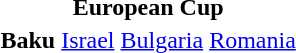<table>
<tr>
<td colspan="4" style="text-align:center;"><strong>European Cup</strong></td>
</tr>
<tr>
<th scope=row style="text-align:left">Baku</th>
<td> <a href='#'>Israel</a></td>
<td> <a href='#'>Bulgaria</a></td>
<td> <a href='#'>Romania</a></td>
</tr>
</table>
